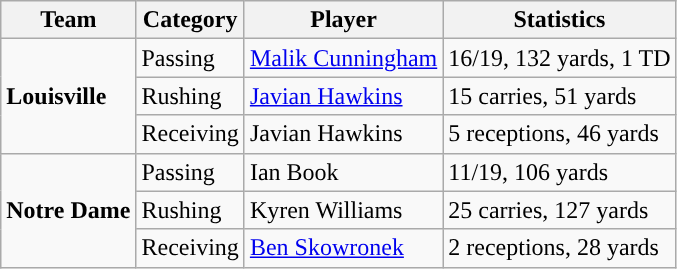<table class="wikitable" style="float: left;">
<tr>
<th>Team</th>
<th>Category</th>
<th>Player</th>
<th>Statistics</th>
</tr>
<tr>
<td rowspan=3><strong>Louisville</strong></td>
<td>Passing</td>
<td><a href='#'>Malik Cunningham</a></td>
<td>16/19, 132 yards, 1 TD</td>
</tr>
<tr>
<td>Rushing</td>
<td><a href='#'>Javian Hawkins</a></td>
<td>15 carries, 51 yards</td>
</tr>
<tr>
<td>Receiving</td>
<td>Javian Hawkins</td>
<td>5 receptions, 46 yards</td>
</tr>
<tr>
<td rowspan=3><strong>Notre Dame</strong></td>
<td>Passing</td>
<td>Ian Book</td>
<td>11/19, 106 yards</td>
</tr>
<tr>
<td>Rushing</td>
<td>Kyren Williams</td>
<td>25 carries, 127 yards</td>
</tr>
<tr>
<td>Receiving</td>
<td><a href='#'>Ben Skowronek</a></td>
<td>2 receptions, 28 yards</td>
</tr>
</table>
